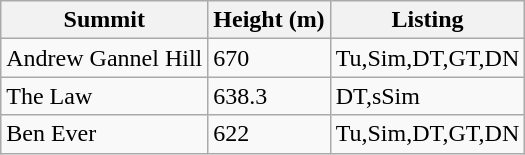<table class="wikitable sortable">
<tr>
<th>Summit</th>
<th>Height (m)</th>
<th>Listing</th>
</tr>
<tr>
<td>Andrew Gannel Hill</td>
<td>670</td>
<td>Tu,Sim,DT,GT,DN</td>
</tr>
<tr>
<td>The Law</td>
<td>638.3</td>
<td>DT,sSim</td>
</tr>
<tr>
<td>Ben Ever</td>
<td>622</td>
<td>Tu,Sim,DT,GT,DN</td>
</tr>
</table>
